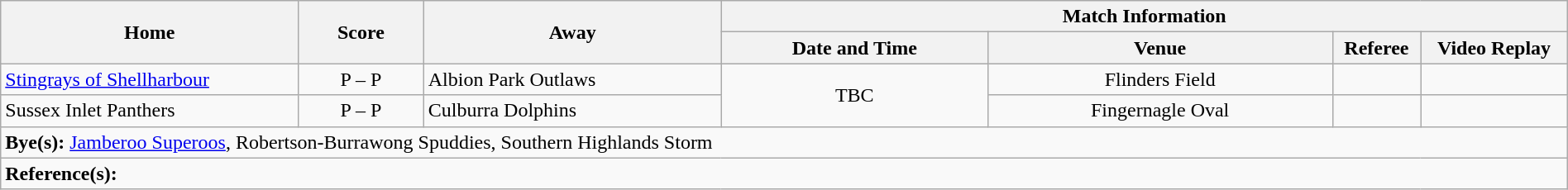<table class="wikitable" width="100% text-align:center;">
<tr>
<th rowspan="2" width="19%">Home</th>
<th rowspan="2" width="8%">Score</th>
<th rowspan="2" width="19%">Away</th>
<th colspan="4">Match Information</th>
</tr>
<tr bgcolor="#CCCCCC">
<th width="17%">Date and Time</th>
<th width="22%">Venue</th>
<th>Referee</th>
<th>Video Replay</th>
</tr>
<tr>
<td> <a href='#'>Stingrays of Shellharbour</a></td>
<td style="text-align:center;">P – P</td>
<td> Albion Park Outlaws</td>
<td rowspan="2" style="text-align:center;">TBC</td>
<td style="text-align:center;">Flinders Field</td>
<td style="text-align:center;"></td>
<td style="text-align:center;"></td>
</tr>
<tr>
<td> Sussex Inlet Panthers</td>
<td style="text-align:center;">P – P</td>
<td> Culburra Dolphins</td>
<td style="text-align:center;">Fingernagle Oval</td>
<td style="text-align:center;"></td>
<td style="text-align:center;"></td>
</tr>
<tr>
<td colspan="7"><strong>Bye(s):</strong>  <a href='#'>Jamberoo Superoos</a>,  Robertson-Burrawong Spuddies,  Southern Highlands Storm</td>
</tr>
<tr>
<td colspan="7"><strong>Reference(s):</strong></td>
</tr>
</table>
